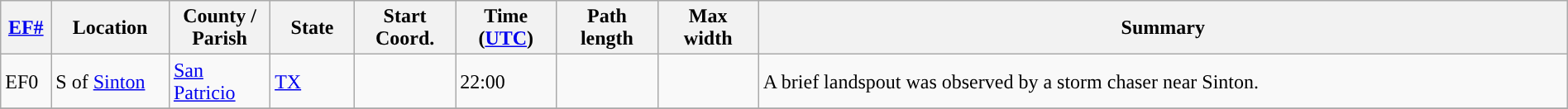<table class="wikitable sortable" style="width:100%;">
<tr>
<th scope="col"  style="width:3%; text-align:center;"><a href='#'>EF#</a></th>
<th scope="col"  style="width:7%; text-align:center;" class="unsortable">Location</th>
<th scope="col"  style="width:6%; text-align:center;" class="unsortable">County / Parish</th>
<th scope="col"  style="width:5%; text-align:center;">State</th>
<th scope="col"  style="width:6%; text-align:center;">Start Coord.</th>
<th scope="col"  style="width:6%; text-align:center;">Time (<a href='#'>UTC</a>)</th>
<th scope="col"  style="width:6%; text-align:center;">Path length</th>
<th scope="col"  style="width:6%; text-align:center;">Max width</th>
<th scope="col" class="unsortable" style="width:48%; text-align:center;">Summary</th>
</tr>
<tr>
<td>EF0</td>
<td>S of <a href='#'>Sinton</a></td>
<td><a href='#'>San Patricio</a></td>
<td><a href='#'>TX</a></td>
<td></td>
<td>22:00</td>
<td></td>
<td></td>
<td>A brief landspout was observed by a storm chaser near Sinton.</td>
</tr>
<tr>
</tr>
</table>
